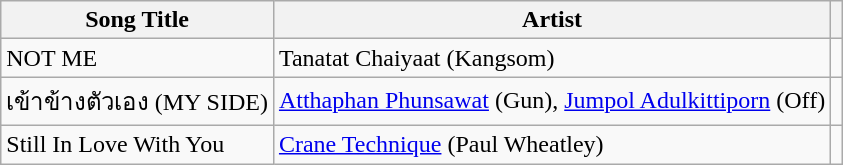<table class="wikitable">
<tr>
<th>Song Title</th>
<th>Artist</th>
<th></th>
</tr>
<tr>
<td>NOT ME</td>
<td>Tanatat Chaiyaat (Kangsom)</td>
<td style="text-align: center;"></td>
</tr>
<tr>
<td>เข้าข้างตัวเอง (MY SIDE)</td>
<td><a href='#'>Atthaphan Phunsawat</a> (Gun), <a href='#'>Jumpol Adulkittiporn</a> (Off)</td>
<td style="text-align: center;"></td>
</tr>
<tr>
<td>Still In Love With You</td>
<td><a href='#'>Crane Technique</a> (Paul Wheatley)</td>
<td style="text-align: center;"></td>
</tr>
</table>
